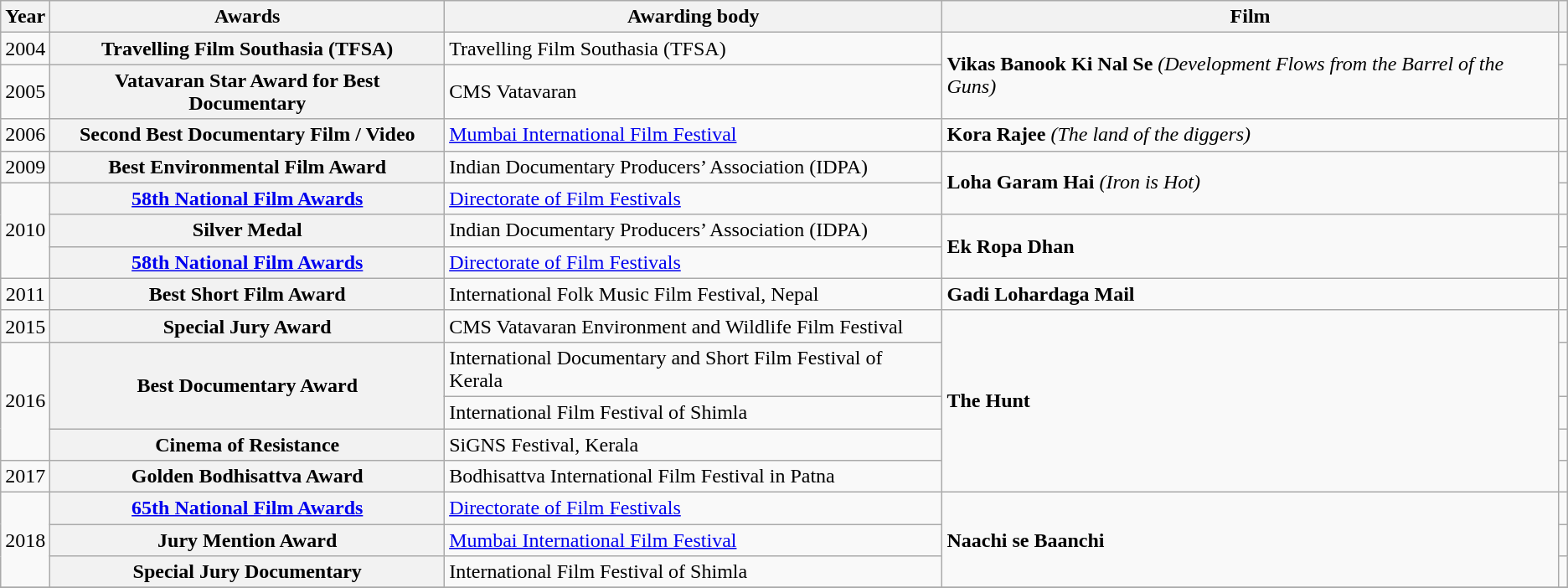<table class="wikitable plainrowheaders sortable">
<tr>
<th scope="col">Year</th>
<th scope="col">Awards</th>
<th scope="col">Awarding body</th>
<th scope="col">Film</th>
<th scope="col" class="unsortable"></th>
</tr>
<tr>
<td style="text-align:center;">2004</td>
<th scope="row">Travelling Film Southasia (TFSA)</th>
<td>Travelling Film Southasia (TFSA)</td>
<td rowspan="2"><strong>Vikas Banook Ki Nal Se</strong> <em>(Development Flows from the Barrel of the Guns)</em></td>
<td style="text-align:center;"></td>
</tr>
<tr>
<td style="text-align:center;">2005</td>
<th scope="row">Vatavaran Star Award for Best Documentary</th>
<td>CMS Vatavaran</td>
<td style="text-align:center;"></td>
</tr>
<tr>
<td style="text-align:center;">2006</td>
<th scope="row">Second Best Documentary Film / Video</th>
<td><a href='#'>Mumbai International Film Festival</a></td>
<td><strong>Kora Rajee</strong> <em>(The land of the diggers)</em></td>
<td style="text-align:center;"></td>
</tr>
<tr>
<td style="text-align:center;">2009</td>
<th scope="row">Best Environmental Film Award</th>
<td>Indian Documentary Producers’ Association (IDPA)</td>
<td rowspan = "2"><strong>Loha Garam Hai</strong> <em>(Iron is Hot)</em></td>
<td style="text-align:center;"></td>
</tr>
<tr>
<td style="text-align:center;" rowspan="3">2010</td>
<th scope="row"><a href='#'>58th National Film Awards</a></th>
<td><a href='#'>Directorate of Film Festivals</a></td>
<td style="text-align:center;"></td>
</tr>
<tr>
<th scope="row">Silver Medal</th>
<td>Indian Documentary Producers’ Association (IDPA)</td>
<td rowspan="2"><strong>Ek Ropa Dhan</strong></td>
<td style="text-align:center;"></td>
</tr>
<tr>
<th scope="row"><a href='#'>58th National Film Awards</a></th>
<td><a href='#'>Directorate of Film Festivals</a></td>
<td style="text-align:center;"></td>
</tr>
<tr>
<td style="text-align:center;">2011</td>
<th scope="row">Best Short Film Award</th>
<td>International Folk Music Film Festival, Nepal</td>
<td><strong>Gadi Lohardaga Mail</strong></td>
<td style="text-align:center;"></td>
</tr>
<tr>
<td style="text-align:center;">2015</td>
<th scope="row">Special Jury Award</th>
<td>CMS Vatavaran Environment and Wildlife Film Festival</td>
<td rowspan="5"><strong>The Hunt</strong></td>
<td style="text-align:center;"></td>
</tr>
<tr>
<td style="text-align:center;" rowspan="3">2016</td>
<th scope="row" rowspan="2">Best Documentary Award</th>
<td>International Documentary and Short Film Festival of Kerala</td>
<td style="text-align:center;"></td>
</tr>
<tr>
<td>International Film Festival of Shimla</td>
<td style="text-align:center;"></td>
</tr>
<tr>
<th scope="row">Cinema of Resistance</th>
<td>SiGNS Festival, Kerala</td>
<td style="text-align:center;"></td>
</tr>
<tr>
<td style="text-align:center;">2017</td>
<th scope="row">Golden Bodhisattva Award</th>
<td>Bodhisattva International Film Festival in Patna</td>
<td style="text-align:center;"></td>
</tr>
<tr>
<td style="text-align:center;" rowspan="3">2018</td>
<th scope="row"><a href='#'>65th National Film Awards</a></th>
<td><a href='#'>Directorate of Film Festivals</a></td>
<td rowspan="3"><strong>Naachi se Baanchi</strong></td>
<td style="text-align:center;"></td>
</tr>
<tr>
<th scope="row">Jury Mention Award</th>
<td><a href='#'>Mumbai International Film Festival</a></td>
<td style="text-align:center;"></td>
</tr>
<tr>
<th scope="row">Special Jury Documentary</th>
<td>International Film Festival of Shimla</td>
<td style="text-align:center;"></td>
</tr>
<tr>
</tr>
</table>
